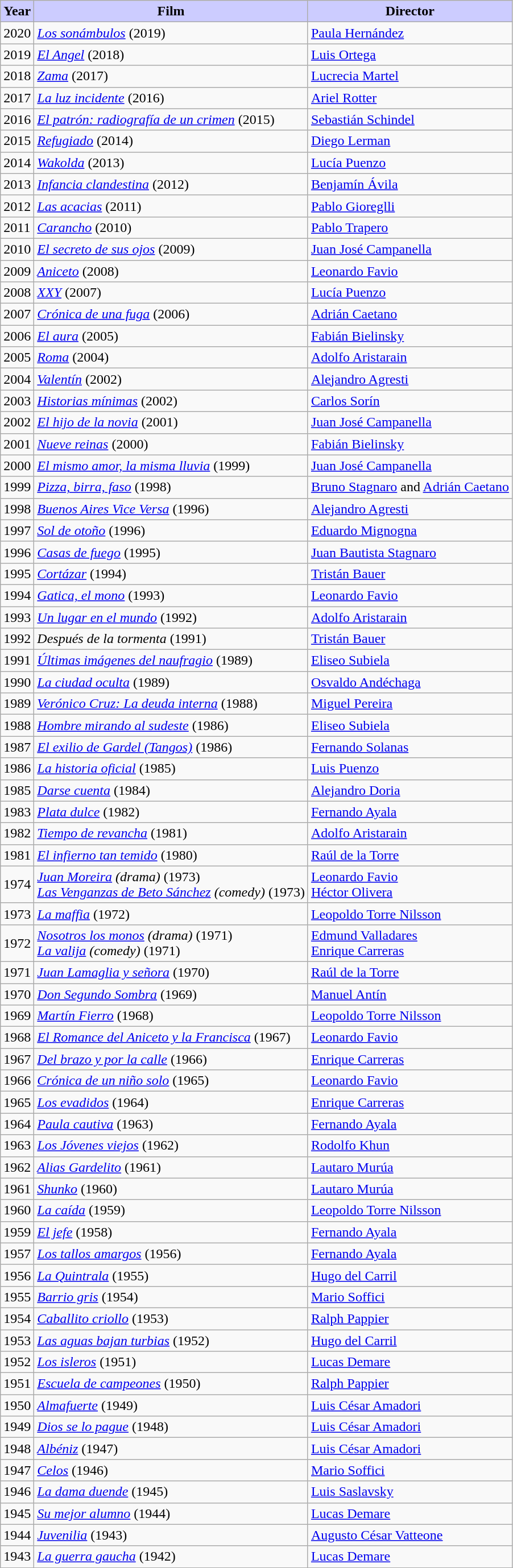<table class="wikitable" width:85%; margin-left: auto; margin-right: auto>
<tr>
<th style="background: #ccccff">Year</th>
<th style="background: #ccccff">Film</th>
<th style="background: #ccccff">Director</th>
</tr>
<tr>
<td>2020</td>
<td><em><a href='#'>Los sonámbulos</a></em> (2019)</td>
<td><a href='#'>Paula Hernández</a></td>
</tr>
<tr>
<td>2019</td>
<td><em><a href='#'>El Angel</a></em> (2018)</td>
<td><a href='#'>Luis Ortega</a></td>
</tr>
<tr>
<td>2018</td>
<td><em><a href='#'>Zama</a></em> (2017)</td>
<td><a href='#'>Lucrecia Martel</a></td>
</tr>
<tr>
<td>2017</td>
<td><em><a href='#'>La luz incidente</a></em> (2016)</td>
<td><a href='#'>Ariel Rotter</a></td>
</tr>
<tr>
<td>2016</td>
<td><em><a href='#'>El patrón: radiografía de un crimen</a></em> (2015)</td>
<td><a href='#'>Sebastián Schindel</a></td>
</tr>
<tr>
<td>2015</td>
<td><em><a href='#'>Refugiado</a></em> (2014)</td>
<td><a href='#'>Diego Lerman</a></td>
</tr>
<tr>
<td>2014</td>
<td><em><a href='#'>Wakolda</a></em> (2013)</td>
<td><a href='#'>Lucía Puenzo</a></td>
</tr>
<tr>
<td>2013</td>
<td><em><a href='#'>Infancia clandestina</a></em> (2012)</td>
<td><a href='#'>Benjamín Ávila</a></td>
</tr>
<tr>
<td>2012</td>
<td><em><a href='#'>Las acacias</a></em> (2011)</td>
<td><a href='#'>Pablo Gioreglli</a></td>
</tr>
<tr>
<td>2011</td>
<td><em><a href='#'>Carancho</a></em> (2010)</td>
<td><a href='#'>Pablo Trapero</a></td>
</tr>
<tr>
<td>2010</td>
<td><em><a href='#'>El secreto de sus ojos</a></em> (2009)</td>
<td><a href='#'>Juan José Campanella</a></td>
</tr>
<tr>
<td>2009</td>
<td><em><a href='#'>Aniceto</a></em> (2008)</td>
<td><a href='#'>Leonardo Favio</a></td>
</tr>
<tr>
<td>2008</td>
<td><em><a href='#'>XXY</a></em> (2007)</td>
<td><a href='#'>Lucía Puenzo</a></td>
</tr>
<tr>
<td>2007</td>
<td><em><a href='#'>Crónica de una fuga</a></em> (2006)</td>
<td><a href='#'>Adrián Caetano</a></td>
</tr>
<tr>
<td>2006</td>
<td><em><a href='#'>El aura</a></em> (2005)</td>
<td><a href='#'>Fabián Bielinsky</a></td>
</tr>
<tr>
<td>2005</td>
<td><em><a href='#'>Roma</a></em> (2004)</td>
<td><a href='#'>Adolfo Aristarain</a></td>
</tr>
<tr>
<td>2004</td>
<td><em><a href='#'>Valentín</a></em> (2002)</td>
<td><a href='#'>Alejandro Agresti</a></td>
</tr>
<tr>
<td>2003</td>
<td><em><a href='#'>Historias mínimas</a></em> (2002)</td>
<td><a href='#'>Carlos Sorín</a></td>
</tr>
<tr>
<td>2002</td>
<td><em><a href='#'>El hijo de la novia</a></em> (2001)</td>
<td><a href='#'>Juan José Campanella</a></td>
</tr>
<tr>
<td>2001</td>
<td><em><a href='#'>Nueve reinas</a></em> (2000)</td>
<td><a href='#'>Fabián Bielinsky</a></td>
</tr>
<tr>
<td>2000</td>
<td><em><a href='#'>El mismo amor, la misma lluvia</a></em> (1999)</td>
<td><a href='#'>Juan José Campanella</a></td>
</tr>
<tr>
<td>1999</td>
<td><em><a href='#'>Pizza, birra, faso</a></em> (1998)</td>
<td><a href='#'>Bruno Stagnaro</a> and <a href='#'>Adrián Caetano</a></td>
</tr>
<tr>
<td>1998</td>
<td><em><a href='#'>Buenos Aires Vice Versa</a></em> (1996)</td>
<td><a href='#'>Alejandro Agresti</a></td>
</tr>
<tr>
<td>1997</td>
<td><em><a href='#'>Sol de otoño</a></em> (1996)</td>
<td><a href='#'>Eduardo Mignogna</a></td>
</tr>
<tr>
<td>1996</td>
<td><em><a href='#'>Casas de fuego</a></em> (1995)</td>
<td><a href='#'>Juan Bautista Stagnaro</a></td>
</tr>
<tr>
<td>1995</td>
<td><em><a href='#'>Cortázar</a></em> (1994)</td>
<td><a href='#'>Tristán Bauer</a></td>
</tr>
<tr>
<td>1994</td>
<td><em><a href='#'>Gatica, el mono</a></em> (1993)</td>
<td><a href='#'>Leonardo Favio</a></td>
</tr>
<tr>
<td>1993</td>
<td><em><a href='#'>Un lugar en el mundo</a></em> (1992)</td>
<td><a href='#'>Adolfo Aristarain</a></td>
</tr>
<tr>
<td>1992</td>
<td><em>Después de la tormenta</em> (1991)</td>
<td><a href='#'>Tristán Bauer</a></td>
</tr>
<tr>
<td>1991</td>
<td><em><a href='#'>Últimas imágenes del naufragio</a></em> (1989)</td>
<td><a href='#'>Eliseo Subiela</a></td>
</tr>
<tr>
<td>1990</td>
<td><em><a href='#'>La ciudad oculta</a></em> (1989)</td>
<td><a href='#'>Osvaldo Andéchaga</a></td>
</tr>
<tr>
<td>1989</td>
<td><em><a href='#'>Verónico Cruz: La deuda interna</a></em> (1988)</td>
<td><a href='#'>Miguel Pereira</a></td>
</tr>
<tr>
<td>1988</td>
<td><em><a href='#'>Hombre mirando al sudeste</a></em> (1986)</td>
<td><a href='#'>Eliseo Subiela</a></td>
</tr>
<tr>
<td>1987</td>
<td><em><a href='#'>El exilio de Gardel (Tangos)</a></em> (1986)</td>
<td><a href='#'>Fernando Solanas</a></td>
</tr>
<tr>
<td>1986</td>
<td><em><a href='#'>La historia oficial</a></em> (1985)</td>
<td><a href='#'>Luis Puenzo</a></td>
</tr>
<tr>
<td>1985</td>
<td><em><a href='#'>Darse cuenta</a></em> (1984)</td>
<td><a href='#'>Alejandro Doria</a></td>
</tr>
<tr>
<td>1983</td>
<td><em><a href='#'>Plata dulce</a></em> (1982)</td>
<td><a href='#'>Fernando Ayala</a></td>
</tr>
<tr>
<td>1982</td>
<td><em><a href='#'>Tiempo de revancha</a></em> (1981)</td>
<td><a href='#'>Adolfo Aristarain</a></td>
</tr>
<tr>
<td>1981</td>
<td><em><a href='#'>El infierno tan temido</a></em> (1980)</td>
<td><a href='#'>Raúl de la Torre</a></td>
</tr>
<tr>
<td>1974</td>
<td><em><a href='#'>Juan Moreira</a></em> <em>(drama)</em> (1973)<br><em><a href='#'>Las Venganzas de Beto Sánchez</a></em> <em>(comedy)</em> (1973)</td>
<td><a href='#'>Leonardo Favio</a><br><a href='#'>Héctor Olivera</a></td>
</tr>
<tr>
<td>1973</td>
<td><em><a href='#'>La maffia</a></em> (1972)</td>
<td><a href='#'>Leopoldo Torre Nilsson</a></td>
</tr>
<tr>
<td>1972</td>
<td><em><a href='#'>Nosotros los monos</a></em> <em>(drama)</em> (1971)<br>  <em><a href='#'>La valija</a></em> <em>(comedy)</em> (1971)</td>
<td><a href='#'>Edmund Valladares</a><br><a href='#'>Enrique Carreras</a></td>
</tr>
<tr>
<td>1971</td>
<td><em><a href='#'>Juan Lamaglia y señora</a></em> (1970)</td>
<td><a href='#'>Raúl de la Torre</a></td>
</tr>
<tr>
<td>1970</td>
<td><em><a href='#'>Don Segundo Sombra</a></em> (1969)</td>
<td><a href='#'>Manuel Antín</a></td>
</tr>
<tr>
<td>1969</td>
<td><em><a href='#'>Martín Fierro</a></em> (1968)</td>
<td><a href='#'>Leopoldo Torre Nilsson</a></td>
</tr>
<tr>
<td>1968</td>
<td><em><a href='#'>El Romance del Aniceto y la Francisca</a></em> (1967)</td>
<td><a href='#'>Leonardo Favio</a></td>
</tr>
<tr>
<td>1967</td>
<td><em><a href='#'>Del brazo y por la calle</a></em> (1966)</td>
<td><a href='#'>Enrique Carreras</a></td>
</tr>
<tr>
<td>1966</td>
<td><em><a href='#'>Crónica de un niño solo</a></em> (1965)</td>
<td><a href='#'>Leonardo Favio</a></td>
</tr>
<tr>
<td>1965</td>
<td><em><a href='#'>Los evadidos</a></em> (1964)</td>
<td><a href='#'>Enrique Carreras</a></td>
</tr>
<tr>
<td>1964</td>
<td><em><a href='#'>Paula cautiva</a></em> (1963)</td>
<td><a href='#'>Fernando Ayala</a></td>
</tr>
<tr>
<td>1963</td>
<td><em><a href='#'>Los Jóvenes viejos</a></em> (1962)</td>
<td><a href='#'>Rodolfo Khun</a></td>
</tr>
<tr>
<td>1962</td>
<td><em><a href='#'>Alias Gardelito</a></em> (1961)</td>
<td><a href='#'>Lautaro Murúa</a></td>
</tr>
<tr>
<td>1961</td>
<td><em><a href='#'>Shunko</a></em> (1960)</td>
<td><a href='#'>Lautaro Murúa</a></td>
</tr>
<tr>
<td>1960</td>
<td><em><a href='#'>La caída</a></em> (1959)</td>
<td><a href='#'>Leopoldo Torre Nilsson</a></td>
</tr>
<tr>
<td>1959</td>
<td><em><a href='#'>El jefe</a></em> (1958)</td>
<td><a href='#'>Fernando Ayala</a></td>
</tr>
<tr>
<td>1957</td>
<td><em><a href='#'>Los tallos amargos</a></em> (1956)</td>
<td><a href='#'>Fernando Ayala</a></td>
</tr>
<tr>
<td>1956</td>
<td><em><a href='#'>La Quintrala</a></em> (1955)</td>
<td><a href='#'>Hugo del Carril</a></td>
</tr>
<tr>
<td>1955</td>
<td><em><a href='#'>Barrio gris</a></em> (1954)</td>
<td><a href='#'>Mario Soffici</a></td>
</tr>
<tr>
<td>1954</td>
<td><em><a href='#'>Caballito criollo</a></em> (1953)</td>
<td><a href='#'>Ralph Pappier</a></td>
</tr>
<tr>
<td>1953</td>
<td><em><a href='#'>Las aguas bajan turbias</a></em> (1952)</td>
<td><a href='#'>Hugo del Carril</a></td>
</tr>
<tr>
<td>1952</td>
<td><em><a href='#'>Los isleros</a></em> (1951)</td>
<td><a href='#'>Lucas Demare</a></td>
</tr>
<tr>
<td>1951</td>
<td><em><a href='#'>Escuela de campeones</a></em> (1950)</td>
<td><a href='#'>Ralph Pappier</a></td>
</tr>
<tr>
<td>1950</td>
<td><em><a href='#'>Almafuerte</a></em> (1949)</td>
<td><a href='#'>Luis César Amadori</a></td>
</tr>
<tr>
<td>1949</td>
<td><em><a href='#'>Dios se lo pague</a></em> (1948)</td>
<td><a href='#'>Luis César Amadori</a></td>
</tr>
<tr>
<td>1948</td>
<td><em><a href='#'>Albéniz</a></em> (1947)</td>
<td><a href='#'>Luis César Amadori</a></td>
</tr>
<tr>
<td>1947</td>
<td><em><a href='#'>Celos</a></em> (1946)</td>
<td><a href='#'>Mario Soffici</a></td>
</tr>
<tr>
<td>1946</td>
<td><em><a href='#'>La dama duende</a></em> (1945)</td>
<td><a href='#'>Luis Saslavsky</a></td>
</tr>
<tr>
<td>1945</td>
<td><em><a href='#'>Su mejor alumno</a></em> (1944)</td>
<td><a href='#'>Lucas Demare</a></td>
</tr>
<tr>
<td>1944</td>
<td><em><a href='#'>Juvenilia</a></em> (1943)</td>
<td><a href='#'>Augusto César Vatteone</a></td>
</tr>
<tr>
<td>1943</td>
<td><em><a href='#'>La guerra gaucha</a></em> (1942)</td>
<td><a href='#'>Lucas Demare</a></td>
</tr>
<tr>
</tr>
</table>
